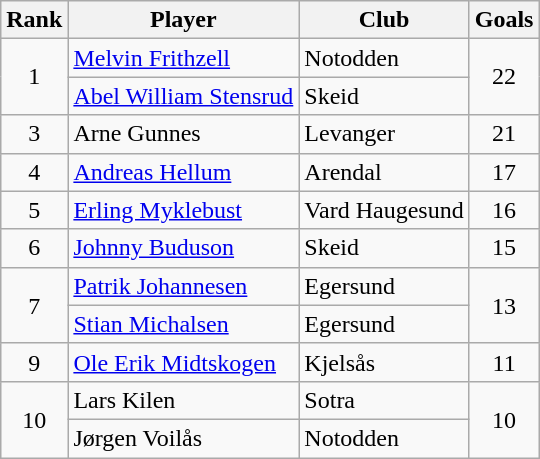<table class="wikitable" style="text-align:center">
<tr>
<th>Rank</th>
<th>Player</th>
<th>Club</th>
<th>Goals</th>
</tr>
<tr>
<td rowspan="2">1</td>
<td align="left"> <a href='#'>Melvin Frithzell</a></td>
<td align="left">Notodden</td>
<td rowspan="2">22</td>
</tr>
<tr>
<td align="left"> <a href='#'>Abel William Stensrud</a></td>
<td align="left">Skeid</td>
</tr>
<tr>
<td rowspan="1">3</td>
<td align="left"> Arne Gunnes</td>
<td align="left">Levanger</td>
<td rowspan="1">21</td>
</tr>
<tr>
<td rowspan="1">4</td>
<td align="left"> <a href='#'>Andreas Hellum</a></td>
<td align="left">Arendal</td>
<td rowspan="1">17</td>
</tr>
<tr>
<td rowspan="1">5</td>
<td align="left"> <a href='#'>Erling Myklebust</a></td>
<td align="left">Vard Haugesund</td>
<td rowspan="1">16</td>
</tr>
<tr>
<td rowspan="1">6</td>
<td align="left"> <a href='#'>Johnny Buduson</a></td>
<td align="left">Skeid</td>
<td rowspan="1">15</td>
</tr>
<tr>
<td rowspan="2">7</td>
<td align="left"> <a href='#'>Patrik Johannesen</a></td>
<td align="left">Egersund</td>
<td rowspan="2">13</td>
</tr>
<tr>
<td align="left"> <a href='#'>Stian Michalsen</a></td>
<td align="left">Egersund</td>
</tr>
<tr>
<td rowspan="1">9</td>
<td align="left"> <a href='#'>Ole Erik Midtskogen</a></td>
<td align="left">Kjelsås</td>
<td rowspan="1">11</td>
</tr>
<tr>
<td rowspan="2">10</td>
<td align="left"> Lars Kilen</td>
<td align="left">Sotra</td>
<td rowspan="2">10</td>
</tr>
<tr>
<td align="left"> Jørgen Voilås</td>
<td align="left">Notodden</td>
</tr>
</table>
